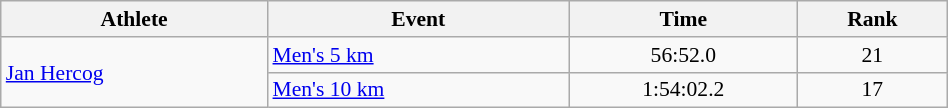<table class="wikitable" style="text-align:center; font-size:90%; width:50%;">
<tr>
<th>Athlete</th>
<th>Event</th>
<th>Time</th>
<th>Rank</th>
</tr>
<tr>
<td align=left rowspan=2><a href='#'>Jan Hercog</a></td>
<td align=left><a href='#'>Men's 5 km</a></td>
<td>56:52.0</td>
<td>21</td>
</tr>
<tr>
<td align=left><a href='#'>Men's 10 km</a></td>
<td>1:54:02.2</td>
<td>17</td>
</tr>
</table>
